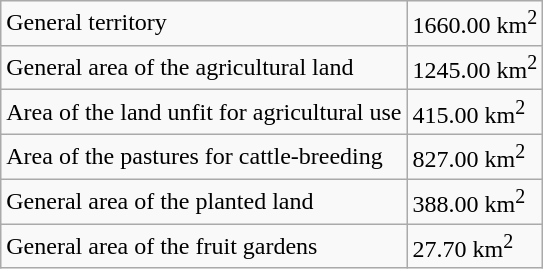<table class="wikitable">
<tr>
<td>General territory</td>
<td>1660.00 km<sup>2</sup></td>
</tr>
<tr>
<td>General area of the agricultural land</td>
<td>1245.00 km<sup>2</sup></td>
</tr>
<tr>
<td>Area of the land unfit for agricultural use</td>
<td>415.00 km<sup>2</sup></td>
</tr>
<tr>
<td>Area of the pastures for cattle-breeding</td>
<td>827.00 km<sup>2</sup></td>
</tr>
<tr>
<td>General area of the planted land</td>
<td>388.00 km<sup>2</sup></td>
</tr>
<tr>
<td>General area of the fruit gardens</td>
<td>27.70 km<sup>2</sup></td>
</tr>
</table>
